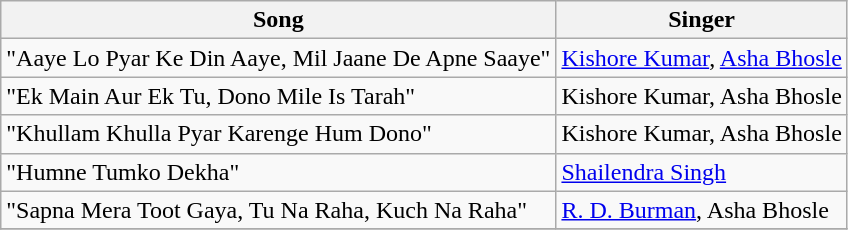<table class="wikitable">
<tr>
<th>Song</th>
<th>Singer</th>
</tr>
<tr>
<td>"Aaye Lo Pyar Ke Din Aaye, Mil Jaane De Apne Saaye"</td>
<td><a href='#'>Kishore Kumar</a>, <a href='#'>Asha Bhosle</a></td>
</tr>
<tr>
<td>"Ek Main Aur Ek Tu, Dono Mile Is Tarah"</td>
<td>Kishore Kumar, Asha Bhosle</td>
</tr>
<tr>
<td>"Khullam Khulla Pyar Karenge Hum Dono"</td>
<td>Kishore Kumar, Asha Bhosle</td>
</tr>
<tr>
<td>"Humne Tumko Dekha"</td>
<td><a href='#'>Shailendra Singh</a></td>
</tr>
<tr>
<td>"Sapna Mera Toot Gaya, Tu Na Raha, Kuch Na Raha"</td>
<td><a href='#'>R. D. Burman</a>, Asha Bhosle</td>
</tr>
<tr>
</tr>
</table>
